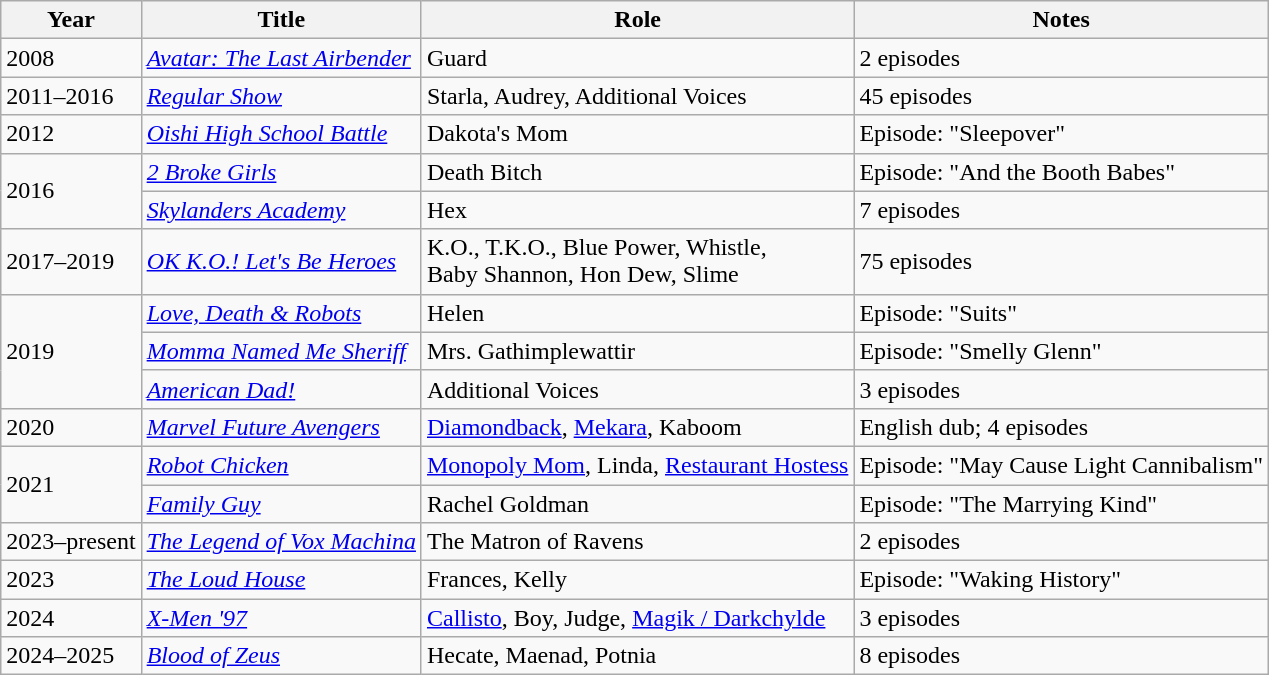<table class="wikitable sortable">
<tr>
<th>Year</th>
<th>Title</th>
<th>Role</th>
<th class="unsortable">Notes</th>
</tr>
<tr>
<td>2008</td>
<td><em><a href='#'>Avatar: The Last Airbender</a></em></td>
<td>Guard</td>
<td>2 episodes</td>
</tr>
<tr>
<td>2011–2016</td>
<td><em><a href='#'>Regular Show</a></em></td>
<td>Starla, Audrey, Additional Voices</td>
<td>45 episodes</td>
</tr>
<tr>
<td>2012</td>
<td><em><a href='#'>Oishi High School Battle</a></em></td>
<td>Dakota's Mom</td>
<td>Episode: "Sleepover"</td>
</tr>
<tr>
<td rowspan="2">2016</td>
<td><em><a href='#'>2 Broke Girls</a></em></td>
<td>Death Bitch</td>
<td>Episode: "And the Booth Babes"</td>
</tr>
<tr>
<td><em><a href='#'>Skylanders Academy</a></em></td>
<td>Hex</td>
<td>7 episodes</td>
</tr>
<tr>
<td>2017–2019</td>
<td><em><a href='#'>OK K.O.! Let's Be Heroes</a></em></td>
<td>K.O., T.K.O., Blue Power, Whistle,<br>Baby Shannon, Hon Dew, Slime</td>
<td>75 episodes</td>
</tr>
<tr>
<td rowspan="3">2019</td>
<td><em><a href='#'>Love, Death & Robots</a></em></td>
<td>Helen</td>
<td>Episode: "Suits"</td>
</tr>
<tr>
<td><em><a href='#'>Momma Named Me Sheriff</a></em></td>
<td>Mrs. Gathimplewattir</td>
<td>Episode: "Smelly Glenn"</td>
</tr>
<tr>
<td><em><a href='#'>American Dad!</a></em></td>
<td>Additional Voices</td>
<td>3 episodes</td>
</tr>
<tr>
<td>2020</td>
<td><em><a href='#'>Marvel Future Avengers</a></em></td>
<td><a href='#'>Diamondback</a>, <a href='#'>Mekara</a>, Kaboom</td>
<td>English dub; 4 episodes</td>
</tr>
<tr>
<td rowspan="2">2021</td>
<td><em><a href='#'>Robot Chicken</a></em></td>
<td><a href='#'>Monopoly Mom</a>, Linda, <a href='#'>Restaurant Hostess</a></td>
<td>Episode: "May Cause Light Cannibalism"</td>
</tr>
<tr>
<td><em><a href='#'>Family Guy</a></em></td>
<td>Rachel Goldman</td>
<td>Episode: "The Marrying Kind"</td>
</tr>
<tr>
<td>2023–present</td>
<td><em><a href='#'>The Legend of Vox Machina</a></em></td>
<td>The Matron of Ravens</td>
<td>2 episodes</td>
</tr>
<tr>
<td>2023</td>
<td><em><a href='#'>The Loud House</a></em></td>
<td>Frances, Kelly</td>
<td>Episode: "Waking History"</td>
</tr>
<tr>
<td>2024</td>
<td><em><a href='#'>X-Men '97</a></em></td>
<td><a href='#'>Callisto</a>, Boy, Judge, <a href='#'>Magik / Darkchylde</a></td>
<td>3 episodes</td>
</tr>
<tr>
<td>2024–2025</td>
<td><em><a href='#'>Blood of Zeus</a></em></td>
<td>Hecate, Maenad, Potnia</td>
<td>8 episodes</td>
</tr>
</table>
